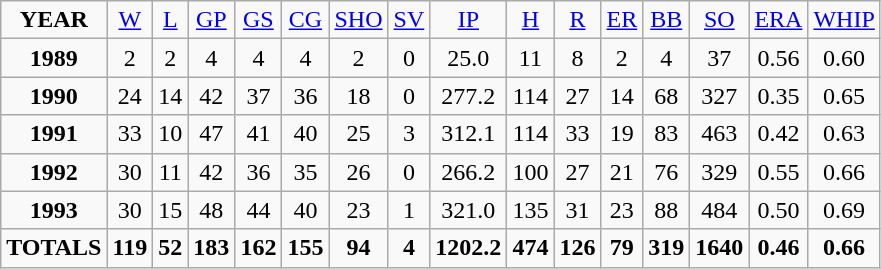<table class="wikitable">
<tr align=center>
<td><strong>YEAR</strong></td>
<td><a href='#'>W</a></td>
<td><a href='#'>L</a></td>
<td><a href='#'>GP</a></td>
<td><a href='#'>GS</a></td>
<td><a href='#'>CG</a></td>
<td><a href='#'>SHO</a></td>
<td><a href='#'>SV</a></td>
<td><a href='#'>IP</a></td>
<td><a href='#'>H</a></td>
<td><a href='#'>R</a></td>
<td><a href='#'>ER</a></td>
<td><a href='#'>BB</a></td>
<td><a href='#'>SO</a></td>
<td><a href='#'>ERA</a></td>
<td><a href='#'>WHIP</a></td>
</tr>
<tr align=center>
<td><strong>1989</strong></td>
<td>2</td>
<td>2</td>
<td>4</td>
<td>4</td>
<td>4</td>
<td>2</td>
<td>0</td>
<td>25.0</td>
<td>11</td>
<td>8</td>
<td>2</td>
<td>4</td>
<td>37</td>
<td>0.56</td>
<td>0.60</td>
</tr>
<tr align=center>
<td><strong>1990</strong></td>
<td>24</td>
<td>14</td>
<td>42</td>
<td>37</td>
<td>36</td>
<td>18</td>
<td>0</td>
<td>277.2</td>
<td>114</td>
<td>27</td>
<td>14</td>
<td>68</td>
<td>327</td>
<td>0.35</td>
<td>0.65</td>
</tr>
<tr align=center>
<td><strong>1991</strong></td>
<td>33</td>
<td>10</td>
<td>47</td>
<td>41</td>
<td>40</td>
<td>25</td>
<td>3</td>
<td>312.1</td>
<td>114</td>
<td>33</td>
<td>19</td>
<td>83</td>
<td>463</td>
<td>0.42</td>
<td>0.63</td>
</tr>
<tr align=center>
<td><strong>1992</strong></td>
<td>30</td>
<td>11</td>
<td>42</td>
<td>36</td>
<td>35</td>
<td>26</td>
<td>0</td>
<td>266.2</td>
<td>100</td>
<td>27</td>
<td>21</td>
<td>76</td>
<td>329</td>
<td>0.55</td>
<td>0.66</td>
</tr>
<tr align=center>
<td><strong>1993</strong></td>
<td>30</td>
<td>15</td>
<td>48</td>
<td>44</td>
<td>40</td>
<td>23</td>
<td>1</td>
<td>321.0</td>
<td>135</td>
<td>31</td>
<td>23</td>
<td>88</td>
<td>484</td>
<td>0.50</td>
<td>0.69</td>
</tr>
<tr align=center>
<td><strong>TOTALS</strong></td>
<td><strong>119</strong></td>
<td><strong>52</strong></td>
<td><strong>183</strong></td>
<td><strong>162</strong></td>
<td><strong>155</strong></td>
<td><strong>94</strong></td>
<td><strong>4</strong></td>
<td><strong>1202.2</strong></td>
<td><strong>474</strong></td>
<td><strong>126</strong></td>
<td><strong>79</strong></td>
<td><strong>319</strong></td>
<td><strong>1640</strong></td>
<td><strong>0.46</strong></td>
<td><strong>0.66</strong></td>
</tr>
</table>
